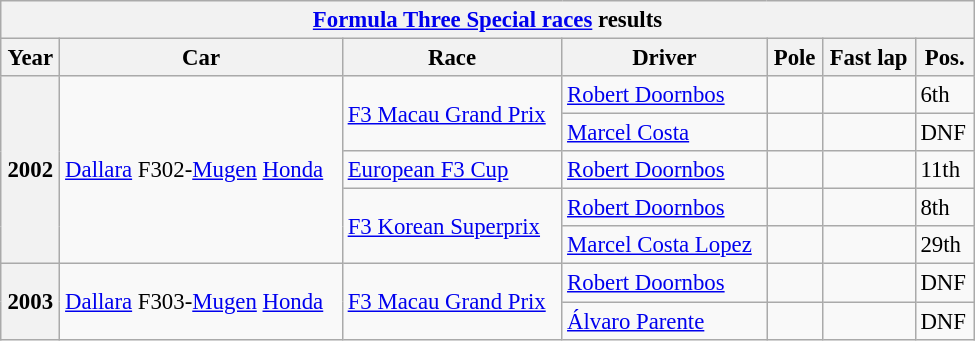<table class="wikitable collapsible collapsed" style="font-size:95%; width:650px">
<tr>
<th colspan=9><a href='#'>Formula Three Special races</a> results</th>
</tr>
<tr>
<th>Year</th>
<th>Car</th>
<th>Race</th>
<th>Driver</th>
<th>Pole</th>
<th>Fast lap</th>
<th>Pos.</th>
</tr>
<tr>
<th rowspan=5>2002</th>
<td rowspan=5><a href='#'>Dallara</a> F302-<a href='#'>Mugen</a> <a href='#'>Honda</a></td>
<td rowspan=2><a href='#'>F3 Macau Grand Prix</a></td>
<td> <a href='#'>Robert Doornbos</a></td>
<td></td>
<td></td>
<td>6th</td>
</tr>
<tr>
<td> <a href='#'>Marcel Costa</a></td>
<td></td>
<td></td>
<td>DNF</td>
</tr>
<tr>
<td><a href='#'>European F3 Cup</a></td>
<td> <a href='#'>Robert Doornbos</a></td>
<td></td>
<td></td>
<td>11th</td>
</tr>
<tr>
<td rowspan=2><a href='#'>F3 Korean Superprix</a></td>
<td> <a href='#'>Robert Doornbos</a></td>
<td></td>
<td></td>
<td>8th</td>
</tr>
<tr>
<td> <a href='#'>Marcel Costa Lopez</a></td>
<td></td>
<td></td>
<td>29th</td>
</tr>
<tr>
<th rowspan=2>2003</th>
<td rowspan=2><a href='#'>Dallara</a> F303-<a href='#'>Mugen</a> <a href='#'>Honda</a></td>
<td rowspan=2><a href='#'>F3 Macau Grand Prix</a></td>
<td> <a href='#'>Robert Doornbos</a></td>
<td></td>
<td></td>
<td>DNF</td>
</tr>
<tr>
<td> <a href='#'>Álvaro Parente</a></td>
<td></td>
<td></td>
<td>DNF</td>
</tr>
</table>
